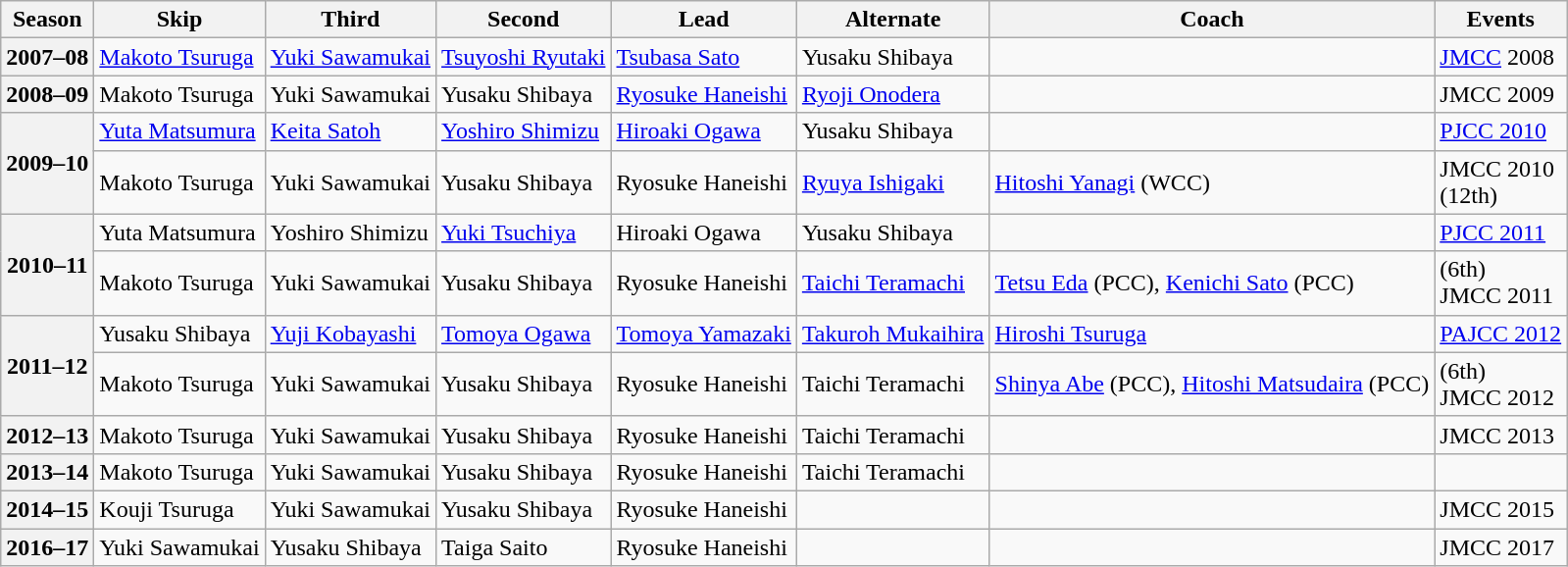<table class="wikitable">
<tr>
<th scope="col">Season</th>
<th scope="col">Skip</th>
<th scope="col">Third</th>
<th scope="col">Second</th>
<th scope="col">Lead</th>
<th scope="col">Alternate</th>
<th scope="col">Coach</th>
<th scope="col">Events</th>
</tr>
<tr>
<th scope="row">2007–08</th>
<td><a href='#'>Makoto Tsuruga</a></td>
<td><a href='#'>Yuki Sawamukai</a></td>
<td><a href='#'>Tsuyoshi Ryutaki</a></td>
<td><a href='#'>Tsubasa Sato</a></td>
<td>Yusaku Shibaya</td>
<td></td>
<td><a href='#'>JMCC</a> 2008 </td>
</tr>
<tr>
<th scope="row">2008–09</th>
<td>Makoto Tsuruga</td>
<td>Yuki Sawamukai</td>
<td>Yusaku Shibaya</td>
<td><a href='#'>Ryosuke Haneishi</a></td>
<td><a href='#'>Ryoji Onodera</a></td>
<td></td>
<td>JMCC 2009 </td>
</tr>
<tr>
<th scope="row" rowspan=2>2009–10</th>
<td><a href='#'>Yuta Matsumura</a></td>
<td><a href='#'>Keita Satoh</a></td>
<td><a href='#'>Yoshiro Shimizu</a></td>
<td><a href='#'>Hiroaki Ogawa</a></td>
<td>Yusaku Shibaya</td>
<td></td>
<td><a href='#'>PJCC 2010</a> </td>
</tr>
<tr>
<td>Makoto Tsuruga</td>
<td>Yuki Sawamukai</td>
<td>Yusaku Shibaya</td>
<td>Ryosuke Haneishi</td>
<td><a href='#'>Ryuya Ishigaki</a></td>
<td><a href='#'>Hitoshi Yanagi</a> (WCC)</td>
<td>JMCC 2010 <br> (12th)</td>
</tr>
<tr>
<th scope="row" rowspan=2>2010–11</th>
<td>Yuta Matsumura</td>
<td>Yoshiro Shimizu</td>
<td><a href='#'>Yuki Tsuchiya</a></td>
<td>Hiroaki Ogawa</td>
<td>Yusaku Shibaya</td>
<td></td>
<td><a href='#'>PJCC 2011</a> </td>
</tr>
<tr>
<td>Makoto Tsuruga</td>
<td>Yuki Sawamukai</td>
<td>Yusaku Shibaya</td>
<td>Ryosuke Haneishi</td>
<td><a href='#'>Taichi Teramachi</a></td>
<td><a href='#'>Tetsu Eda</a> (PCC), <a href='#'>Kenichi Sato</a> (PCC)</td>
<td> (6th)<br>JMCC 2011 </td>
</tr>
<tr>
<th scope="row" rowspan=2>2011–12</th>
<td>Yusaku Shibaya</td>
<td><a href='#'>Yuji Kobayashi</a></td>
<td><a href='#'>Tomoya Ogawa</a></td>
<td><a href='#'>Tomoya Yamazaki</a></td>
<td><a href='#'>Takuroh Mukaihira</a></td>
<td><a href='#'>Hiroshi Tsuruga</a></td>
<td><a href='#'>PAJCC 2012</a> </td>
</tr>
<tr>
<td>Makoto Tsuruga</td>
<td>Yuki Sawamukai</td>
<td>Yusaku Shibaya</td>
<td>Ryosuke Haneishi</td>
<td>Taichi Teramachi</td>
<td><a href='#'>Shinya Abe</a> (PCC), <a href='#'>Hitoshi Matsudaira</a> (PCC)</td>
<td> (6th)<br>JMCC 2012 </td>
</tr>
<tr>
<th scope="row">2012–13</th>
<td>Makoto Tsuruga</td>
<td>Yuki Sawamukai</td>
<td>Yusaku Shibaya</td>
<td>Ryosuke Haneishi</td>
<td>Taichi Teramachi</td>
<td></td>
<td>JMCC 2013 </td>
</tr>
<tr>
<th scope="row">2013–14</th>
<td>Makoto Tsuruga</td>
<td>Yuki Sawamukai</td>
<td>Yusaku Shibaya</td>
<td>Ryosuke Haneishi</td>
<td>Taichi Teramachi</td>
<td></td>
<td></td>
</tr>
<tr>
<th scope="row">2014–15</th>
<td>Kouji Tsuruga</td>
<td>Yuki Sawamukai</td>
<td>Yusaku Shibaya</td>
<td>Ryosuke Haneishi</td>
<td></td>
<td></td>
<td>JMCC 2015 </td>
</tr>
<tr>
<th scope="row">2016–17</th>
<td>Yuki Sawamukai</td>
<td>Yusaku Shibaya</td>
<td>Taiga Saito</td>
<td>Ryosuke Haneishi</td>
<td></td>
<td></td>
<td>JMCC 2017 </td>
</tr>
</table>
